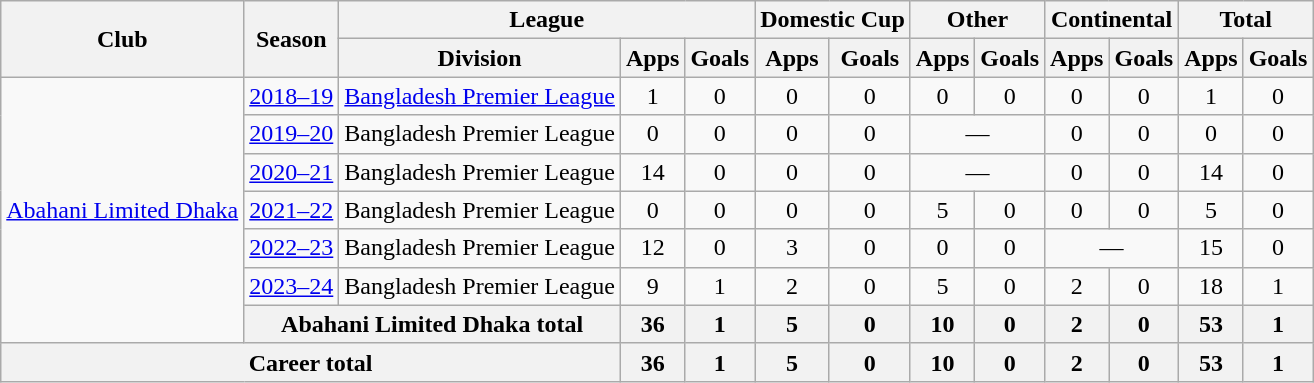<table class="wikitable" style="text-align:center">
<tr>
<th rowspan="2">Club</th>
<th rowspan="2">Season</th>
<th colspan="3">League</th>
<th colspan="2">Domestic Cup</th>
<th colspan="2">Other</th>
<th colspan="2">Continental</th>
<th colspan="2">Total</th>
</tr>
<tr>
<th>Division</th>
<th>Apps</th>
<th>Goals</th>
<th>Apps</th>
<th>Goals</th>
<th>Apps</th>
<th>Goals</th>
<th>Apps</th>
<th>Goals</th>
<th>Apps</th>
<th>Goals</th>
</tr>
<tr>
<td rowspan=7><a href='#'>Abahani Limited Dhaka</a></td>
<td><a href='#'>2018–19</a></td>
<td><a href='#'>Bangladesh Premier League</a></td>
<td>1</td>
<td>0</td>
<td>0</td>
<td>0</td>
<td>0</td>
<td>0</td>
<td>0</td>
<td>0</td>
<td>1</td>
<td>0</td>
</tr>
<tr>
<td><a href='#'>2019–20</a></td>
<td>Bangladesh Premier League</td>
<td>0</td>
<td>0</td>
<td>0</td>
<td>0</td>
<td colspan=2>—</td>
<td>0</td>
<td>0</td>
<td>0</td>
<td>0</td>
</tr>
<tr>
<td><a href='#'>2020–21</a></td>
<td>Bangladesh Premier League</td>
<td>14</td>
<td>0</td>
<td>0</td>
<td>0</td>
<td colspan=2>—</td>
<td>0</td>
<td>0</td>
<td>14</td>
<td>0</td>
</tr>
<tr>
<td><a href='#'>2021–22</a></td>
<td>Bangladesh Premier League</td>
<td>0</td>
<td>0</td>
<td>0</td>
<td>0</td>
<td>5</td>
<td>0</td>
<td>0</td>
<td>0</td>
<td>5</td>
<td>0</td>
</tr>
<tr>
<td><a href='#'>2022–23</a></td>
<td>Bangladesh Premier League</td>
<td>12</td>
<td>0</td>
<td>3</td>
<td>0</td>
<td>0</td>
<td>0</td>
<td colspan=2>—</td>
<td>15</td>
<td>0</td>
</tr>
<tr>
<td><a href='#'>2023–24</a></td>
<td>Bangladesh Premier League</td>
<td>9</td>
<td>1</td>
<td>2</td>
<td>0</td>
<td>5</td>
<td>0</td>
<td>2</td>
<td>0</td>
<td>18</td>
<td>1</td>
</tr>
<tr>
<th colspan="2"><strong>Abahani Limited Dhaka total</strong></th>
<th>36</th>
<th>1</th>
<th>5</th>
<th>0</th>
<th>10</th>
<th>0</th>
<th>2</th>
<th>0</th>
<th>53</th>
<th>1</th>
</tr>
<tr>
<th colspan="3">Career total</th>
<th>36</th>
<th>1</th>
<th>5</th>
<th>0</th>
<th>10</th>
<th>0</th>
<th>2</th>
<th>0</th>
<th>53</th>
<th>1</th>
</tr>
</table>
